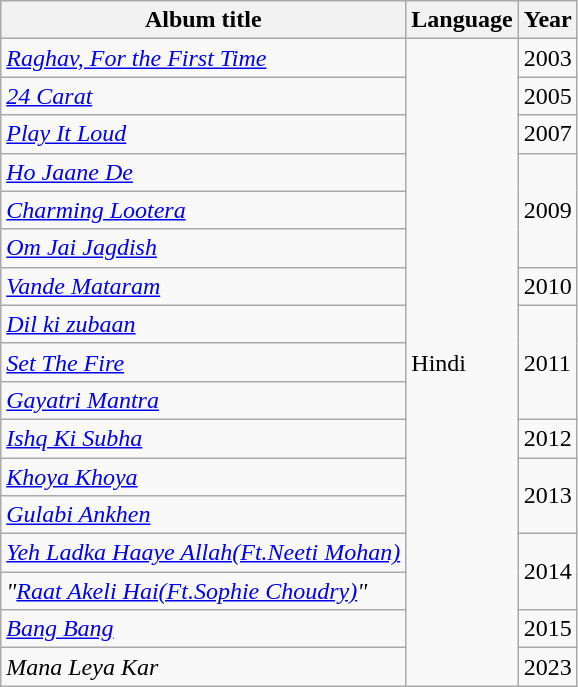<table class="wikitable sortable">
<tr>
<th>Album title</th>
<th>Language</th>
<th>Year</th>
</tr>
<tr>
<td><em><a href='#'>Raghav, For the First Time</a></em></td>
<td rowspan="17">Hindi</td>
<td>2003</td>
</tr>
<tr>
<td><em><a href='#'>24 Carat</a></em></td>
<td>2005</td>
</tr>
<tr>
<td><em><a href='#'>Play It Loud</a></em></td>
<td>2007</td>
</tr>
<tr>
<td><em><a href='#'>Ho Jaane De</a></em></td>
<td rowspan="3">2009</td>
</tr>
<tr>
<td><em><a href='#'>Charming Lootera</a></em></td>
</tr>
<tr>
<td><em><a href='#'>Om Jai Jagdish</a></em></td>
</tr>
<tr>
<td><em><a href='#'>Vande Mataram</a></em></td>
<td>2010</td>
</tr>
<tr>
<td><em><a href='#'>Dil ki zubaan</a></em></td>
<td rowspan="3">2011</td>
</tr>
<tr>
<td><em><a href='#'>Set The Fire</a></em></td>
</tr>
<tr>
<td><em><a href='#'>Gayatri Mantra</a></em></td>
</tr>
<tr>
<td><em><a href='#'>Ishq Ki Subha</a></em></td>
<td>2012</td>
</tr>
<tr>
<td><em><a href='#'>Khoya Khoya</a></em></td>
<td rowspan="2">2013</td>
</tr>
<tr>
<td><em><a href='#'>Gulabi Ankhen</a></em></td>
</tr>
<tr>
<td><em><a href='#'>Yeh Ladka Haaye Allah(Ft.Neeti Mohan)</a></em></td>
<td rowspan="2">2014</td>
</tr>
<tr>
<td><em>"<a href='#'>Raat Akeli Hai(Ft.Sophie Choudry)</a>"</em></td>
</tr>
<tr>
<td><em><a href='#'>Bang Bang</a></em></td>
<td>2015</td>
</tr>
<tr>
<td><em>Mana Leya Kar</em></td>
<td>2023</td>
</tr>
</table>
